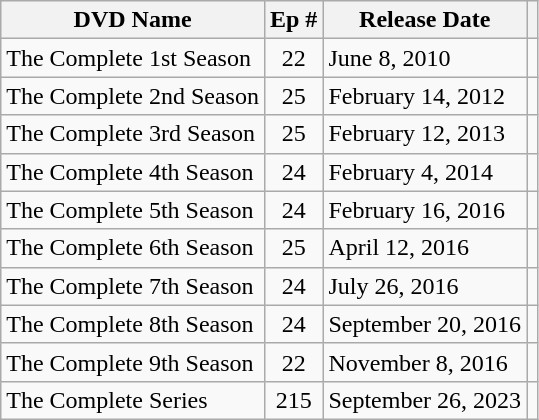<table class="wikitable plainrowheaders">
<tr>
<th scope="col">DVD Name</th>
<th scope="col">Ep #</th>
<th scope="col">Release Date</th>
<th scope="col"></th>
</tr>
<tr>
<td>The Complete 1st Season</td>
<td align="center">22</td>
<td>June 8, 2010</td>
<td style="text-align:center;"></td>
</tr>
<tr>
<td>The Complete 2nd Season</td>
<td align="center">25</td>
<td>February 14, 2012</td>
<td style="text-align:center;"></td>
</tr>
<tr>
<td>The Complete 3rd Season</td>
<td align="center">25</td>
<td>February 12, 2013</td>
<td style="text-align:center;"></td>
</tr>
<tr>
<td>The Complete 4th Season</td>
<td align="center">24</td>
<td>February 4, 2014</td>
<td style="text-align:center;"></td>
</tr>
<tr>
<td>The Complete 5th Season</td>
<td align="center">24</td>
<td>February 16, 2016</td>
<td style="text-align:center;"></td>
</tr>
<tr>
<td>The Complete 6th Season</td>
<td align="center">25</td>
<td>April 12, 2016</td>
<td></td>
</tr>
<tr>
<td>The Complete 7th Season</td>
<td align="center">24</td>
<td>July 26, 2016</td>
<td></td>
</tr>
<tr>
<td>The Complete 8th Season</td>
<td align="center">24</td>
<td>September 20, 2016</td>
<td></td>
</tr>
<tr>
<td>The Complete 9th Season</td>
<td align="center">22</td>
<td>November 8, 2016</td>
<td style="text-align:center;"></td>
</tr>
<tr>
<td>The Complete Series</td>
<td align="center">215</td>
<td>September 26, 2023</td>
<td></td>
</tr>
</table>
